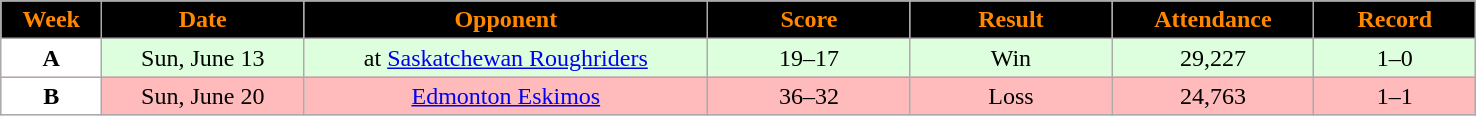<table class="wikitable sortable">
<tr>
<th style="background:black; color:#ff8800; width:5%;">Week</th>
<th style="background:black; color:#ff8800; width:10%;">Date</th>
<th style="background:black; color:#ff8800; width:20%;">Opponent</th>
<th style="background:black; color:#ff8800; width:10%;">Score</th>
<th style="background:black; color:#ff8800; width:10%;">Result</th>
<th style="background:black; color:#ff8800; width:10%;">Attendance</th>
<th style="background:black; color:#ff8800; width:8%;">Record</th>
</tr>
<tr style="text-align:center; background:#dfd;">
<td style="background:white;"><span><strong>A</strong></span></td>
<td>Sun, June 13</td>
<td>at <a href='#'>Saskatchewan Roughriders</a></td>
<td>19–17</td>
<td>Win</td>
<td>29,227</td>
<td>1–0</td>
</tr>
<tr style="text-align:center; background:#fbb;">
<td style="background:white;"><span><strong>B</strong></span></td>
<td>Sun, June 20</td>
<td><a href='#'>Edmonton Eskimos</a></td>
<td>36–32</td>
<td>Loss</td>
<td>24,763</td>
<td>1–1</td>
</tr>
</table>
